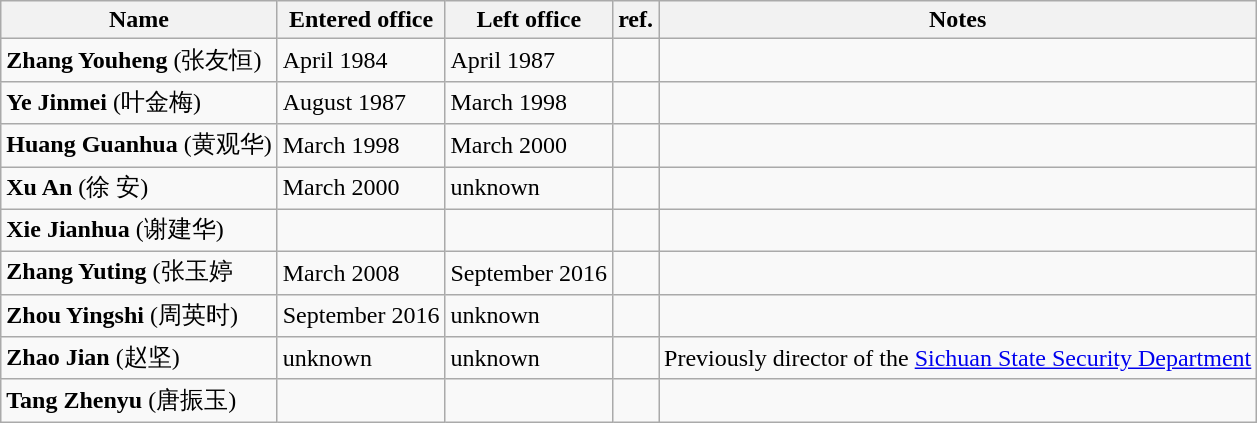<table class="wikitable">
<tr>
<th>Name</th>
<th>Entered office</th>
<th>Left office</th>
<th>ref.</th>
<th>Notes</th>
</tr>
<tr>
<td><strong>Zhang Youheng</strong> (张友恒)</td>
<td>April 1984</td>
<td>April 1987</td>
<td></td>
<td></td>
</tr>
<tr>
<td><strong>Ye Jinmei</strong> (叶金梅)</td>
<td>August 1987</td>
<td>March 1998</td>
<td></td>
<td></td>
</tr>
<tr>
<td><strong>Huang Guanhua</strong> (黄观华)</td>
<td>March 1998</td>
<td>March 2000</td>
<td></td>
<td></td>
</tr>
<tr>
<td><strong>Xu An</strong> (徐 安)</td>
<td>March 2000</td>
<td>unknown</td>
<td></td>
<td></td>
</tr>
<tr>
<td><strong>Xie Jianhua</strong> (谢建华)</td>
<td></td>
<td></td>
<td></td>
<td></td>
</tr>
<tr>
<td><strong>Zhang Yuting</strong> (张玉婷</td>
<td>March 2008</td>
<td>September 2016</td>
<td></td>
<td></td>
</tr>
<tr>
<td><strong>Zhou Yingshi</strong> (周英时)</td>
<td>September 2016</td>
<td>unknown</td>
<td></td>
<td></td>
</tr>
<tr>
<td><strong>Zhao Jian</strong> (赵坚)</td>
<td>unknown</td>
<td>unknown</td>
<td></td>
<td>Previously director of the <a href='#'>Sichuan State Security Department</a></td>
</tr>
<tr>
<td><strong>Tang Zhenyu</strong> (唐振玉)</td>
<td></td>
<td></td>
<td></td>
<td></td>
</tr>
</table>
